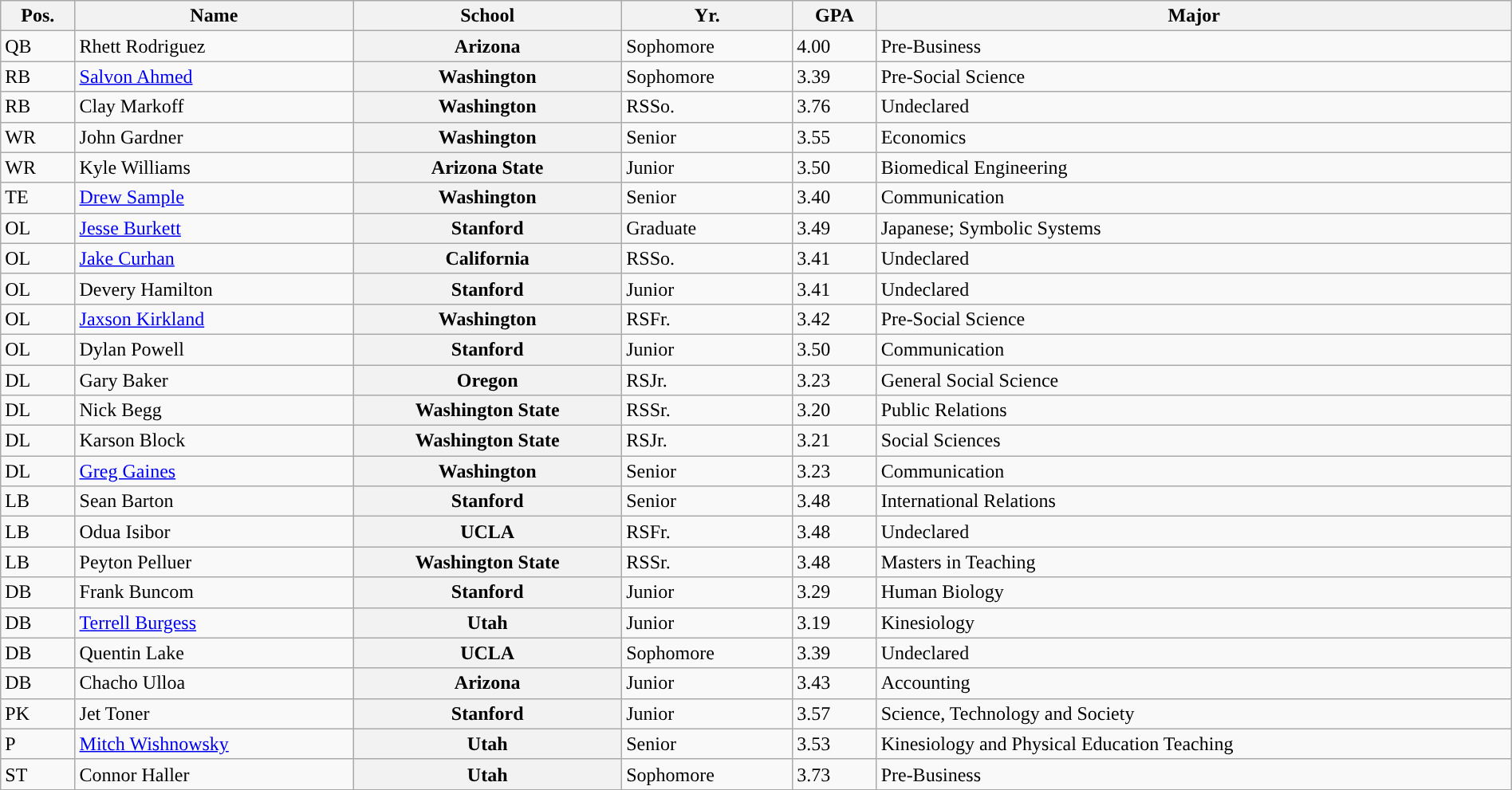<table class="wikitable sortable sortable" style="width:100%;">
<tr>
<th>Pos.</th>
<th>Name</th>
<th>School</th>
<th>Yr.</th>
<th>GPA</th>
<th>Major</th>
</tr>
<tr>
<td>QB</td>
<td>Rhett Rodriguez</td>
<th>Arizona</th>
<td>Sophomore</td>
<td>4.00</td>
<td>Pre-Business</td>
</tr>
<tr>
<td>RB</td>
<td><a href='#'>Salvon Ahmed</a></td>
<th>Washington</th>
<td>Sophomore</td>
<td>3.39</td>
<td>Pre-Social Science</td>
</tr>
<tr>
<td>RB</td>
<td>Clay Markoff</td>
<th>Washington</th>
<td>RSSo.</td>
<td>3.76</td>
<td>Undeclared</td>
</tr>
<tr>
<td>WR</td>
<td>John Gardner</td>
<th>Washington</th>
<td>Senior</td>
<td>3.55</td>
<td>Economics</td>
</tr>
<tr>
<td>WR</td>
<td>Kyle Williams</td>
<th>Arizona State</th>
<td>Junior</td>
<td>3.50</td>
<td>Biomedical Engineering</td>
</tr>
<tr>
<td>TE</td>
<td><a href='#'>Drew Sample</a></td>
<th>Washington</th>
<td>Senior</td>
<td>3.40</td>
<td>Communication</td>
</tr>
<tr>
<td>OL</td>
<td><a href='#'>Jesse Burkett</a></td>
<th>Stanford</th>
<td>Graduate</td>
<td>3.49</td>
<td>Japanese; Symbolic Systems</td>
</tr>
<tr>
<td>OL</td>
<td><a href='#'>Jake Curhan</a></td>
<th>California</th>
<td>RSSo.</td>
<td>3.41</td>
<td>Undeclared</td>
</tr>
<tr>
<td>OL</td>
<td>Devery Hamilton</td>
<th>Stanford</th>
<td>Junior</td>
<td>3.41</td>
<td>Undeclared</td>
</tr>
<tr>
<td>OL</td>
<td><a href='#'>Jaxson Kirkland</a></td>
<th>Washington</th>
<td>RSFr.</td>
<td>3.42</td>
<td>Pre-Social Science</td>
</tr>
<tr>
<td>OL</td>
<td>Dylan Powell</td>
<th>Stanford</th>
<td>Junior</td>
<td>3.50</td>
<td>Communication</td>
</tr>
<tr>
<td>DL</td>
<td>Gary Baker</td>
<th>Oregon</th>
<td>RSJr.</td>
<td>3.23</td>
<td>General Social Science</td>
</tr>
<tr>
<td>DL</td>
<td>Nick Begg</td>
<th>Washington State</th>
<td>RSSr.</td>
<td>3.20</td>
<td>Public Relations</td>
</tr>
<tr>
<td>DL</td>
<td>Karson Block</td>
<th>Washington State</th>
<td>RSJr.</td>
<td>3.21</td>
<td>Social Sciences</td>
</tr>
<tr>
<td>DL</td>
<td><a href='#'>Greg Gaines</a></td>
<th>Washington</th>
<td>Senior</td>
<td>3.23</td>
<td>Communication</td>
</tr>
<tr>
<td>LB</td>
<td>Sean Barton</td>
<th>Stanford</th>
<td>Senior</td>
<td>3.48</td>
<td>International Relations</td>
</tr>
<tr>
<td>LB</td>
<td>Odua Isibor</td>
<th>UCLA</th>
<td>RSFr.</td>
<td>3.48</td>
<td>Undeclared</td>
</tr>
<tr>
<td>LB</td>
<td>Peyton Pelluer</td>
<th>Washington State</th>
<td>RSSr.</td>
<td>3.48</td>
<td>Masters in Teaching</td>
</tr>
<tr>
<td>DB</td>
<td>Frank Buncom</td>
<th>Stanford</th>
<td>Junior</td>
<td>3.29</td>
<td>Human Biology</td>
</tr>
<tr>
<td>DB</td>
<td><a href='#'>Terrell Burgess</a></td>
<th>Utah</th>
<td>Junior</td>
<td>3.19</td>
<td>Kinesiology</td>
</tr>
<tr>
<td>DB</td>
<td>Quentin Lake</td>
<th>UCLA</th>
<td>Sophomore</td>
<td>3.39</td>
<td>Undeclared</td>
</tr>
<tr>
<td>DB</td>
<td>Chacho Ulloa</td>
<th>Arizona</th>
<td>Junior</td>
<td>3.43</td>
<td>Accounting</td>
</tr>
<tr>
<td>PK</td>
<td>Jet Toner</td>
<th>Stanford</th>
<td>Junior</td>
<td>3.57</td>
<td>Science, Technology and Society</td>
</tr>
<tr>
<td>P</td>
<td><a href='#'>Mitch Wishnowsky</a></td>
<th>Utah</th>
<td>Senior</td>
<td>3.53</td>
<td>Kinesiology and Physical Education Teaching</td>
</tr>
<tr>
<td>ST</td>
<td>Connor Haller</td>
<th>Utah</th>
<td>Sophomore</td>
<td>3.73</td>
<td>Pre-Business</td>
</tr>
<tr>
</tr>
</table>
